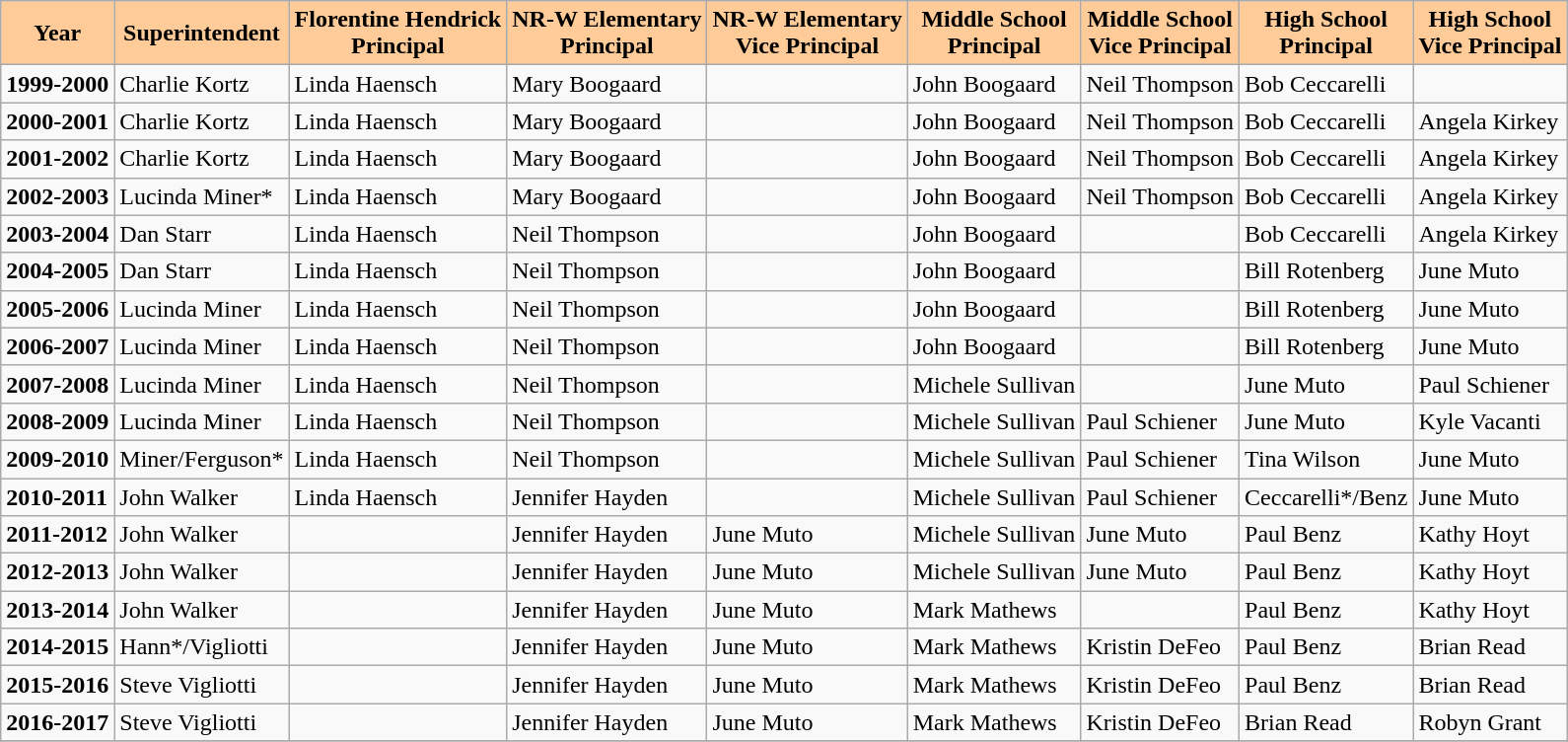<table class="wikitable">
<tr>
<th style="background:#FFCC99;">Year</th>
<th style="background:#FFCC99;">Superintendent</th>
<th style="background:#FFCC99;">Florentine Hendrick<br>Principal</th>
<th style="background:#FFCC99;">NR-W Elementary<br>Principal</th>
<th style="background:#FFCC99;">NR-W Elementary<br>Vice Principal</th>
<th style="background:#FFCC99;">Middle School<br>Principal</th>
<th style="background:#FFCC99;">Middle School<br>Vice Principal</th>
<th style="background:#FFCC99;">High School<br>Principal</th>
<th style="background:#FFCC99;">High School<br>Vice Principal</th>
</tr>
<tr>
<td><strong>1999-2000</strong></td>
<td>Charlie Kortz</td>
<td>Linda Haensch</td>
<td>Mary Boogaard</td>
<td></td>
<td>John Boogaard</td>
<td>Neil Thompson</td>
<td>Bob Ceccarelli</td>
<td></td>
</tr>
<tr>
<td><strong>2000-2001</strong></td>
<td>Charlie Kortz</td>
<td>Linda Haensch</td>
<td>Mary Boogaard</td>
<td></td>
<td>John Boogaard</td>
<td>Neil Thompson</td>
<td>Bob Ceccarelli</td>
<td>Angela Kirkey</td>
</tr>
<tr>
<td><strong>2001-2002</strong></td>
<td>Charlie Kortz</td>
<td>Linda Haensch</td>
<td>Mary Boogaard</td>
<td></td>
<td>John Boogaard</td>
<td>Neil Thompson</td>
<td>Bob Ceccarelli</td>
<td>Angela Kirkey</td>
</tr>
<tr>
<td><strong>2002-2003</strong></td>
<td>Lucinda Miner*</td>
<td>Linda Haensch</td>
<td>Mary Boogaard</td>
<td></td>
<td>John Boogaard</td>
<td>Neil Thompson</td>
<td>Bob Ceccarelli</td>
<td>Angela Kirkey</td>
</tr>
<tr>
<td><strong>2003-2004</strong></td>
<td>Dan Starr</td>
<td>Linda Haensch</td>
<td>Neil Thompson</td>
<td></td>
<td>John Boogaard</td>
<td></td>
<td>Bob Ceccarelli</td>
<td>Angela Kirkey</td>
</tr>
<tr>
<td><strong>2004-2005</strong></td>
<td>Dan Starr</td>
<td>Linda Haensch</td>
<td>Neil Thompson</td>
<td></td>
<td>John Boogaard</td>
<td></td>
<td>Bill Rotenberg</td>
<td>June Muto</td>
</tr>
<tr>
<td><strong>2005-2006</strong></td>
<td>Lucinda Miner</td>
<td>Linda Haensch</td>
<td>Neil Thompson</td>
<td></td>
<td>John Boogaard</td>
<td></td>
<td>Bill Rotenberg</td>
<td>June Muto</td>
</tr>
<tr>
<td><strong>2006-2007</strong></td>
<td>Lucinda Miner</td>
<td>Linda Haensch</td>
<td>Neil Thompson</td>
<td></td>
<td>John Boogaard</td>
<td></td>
<td>Bill Rotenberg</td>
<td>June Muto</td>
</tr>
<tr>
<td><strong>2007-2008</strong></td>
<td>Lucinda Miner</td>
<td>Linda Haensch</td>
<td>Neil Thompson</td>
<td></td>
<td>Michele Sullivan</td>
<td></td>
<td>June Muto</td>
<td>Paul Schiener</td>
</tr>
<tr>
<td><strong>2008-2009</strong></td>
<td>Lucinda Miner</td>
<td>Linda Haensch</td>
<td>Neil Thompson</td>
<td></td>
<td>Michele Sullivan</td>
<td>Paul Schiener</td>
<td>June Muto</td>
<td>Kyle Vacanti</td>
</tr>
<tr>
<td><strong>2009-2010</strong></td>
<td>Miner/Ferguson*</td>
<td>Linda Haensch</td>
<td>Neil Thompson</td>
<td></td>
<td>Michele Sullivan</td>
<td>Paul Schiener</td>
<td>Tina Wilson</td>
<td>June Muto</td>
</tr>
<tr>
<td><strong>2010-2011</strong></td>
<td>John Walker</td>
<td>Linda Haensch</td>
<td>Jennifer Hayden</td>
<td></td>
<td>Michele Sullivan</td>
<td>Paul Schiener</td>
<td>Ceccarelli*/Benz</td>
<td>June Muto</td>
</tr>
<tr>
<td><strong>2011-2012</strong></td>
<td>John Walker</td>
<td></td>
<td>Jennifer Hayden</td>
<td>June Muto</td>
<td>Michele Sullivan</td>
<td>June Muto</td>
<td>Paul Benz</td>
<td>Kathy Hoyt</td>
</tr>
<tr>
<td><strong>2012-2013</strong></td>
<td>John Walker</td>
<td></td>
<td>Jennifer Hayden</td>
<td>June Muto</td>
<td>Michele Sullivan</td>
<td>June Muto</td>
<td>Paul Benz</td>
<td>Kathy Hoyt</td>
</tr>
<tr>
<td><strong>2013-2014</strong></td>
<td>John Walker</td>
<td></td>
<td>Jennifer Hayden</td>
<td>June Muto</td>
<td>Mark Mathews</td>
<td></td>
<td>Paul Benz</td>
<td>Kathy Hoyt</td>
</tr>
<tr>
<td><strong>2014-2015</strong></td>
<td>Hann*/Vigliotti</td>
<td></td>
<td>Jennifer Hayden</td>
<td>June Muto</td>
<td>Mark Mathews</td>
<td>Kristin DeFeo</td>
<td>Paul Benz</td>
<td>Brian Read</td>
</tr>
<tr>
<td><strong>2015-2016</strong></td>
<td>Steve Vigliotti</td>
<td></td>
<td>Jennifer Hayden</td>
<td>June Muto</td>
<td>Mark Mathews</td>
<td>Kristin DeFeo</td>
<td>Paul Benz</td>
<td>Brian Read</td>
</tr>
<tr>
<td><strong>2016-2017</strong></td>
<td>Steve Vigliotti</td>
<td></td>
<td>Jennifer Hayden</td>
<td>June Muto</td>
<td>Mark Mathews</td>
<td>Kristin DeFeo</td>
<td>Brian Read</td>
<td>Robyn Grant</td>
</tr>
<tr>
</tr>
</table>
